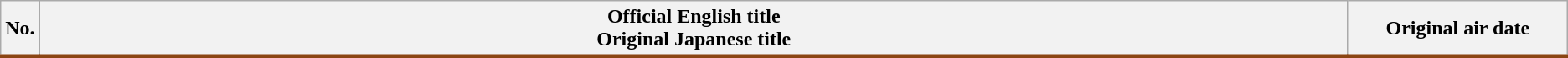<table class="wikitable">
<tr style="border-bottom: 3px solid #8B4513;">
<th style="width:1%;">No.</th>
<th>Official English title<br> Original Japanese title</th>
<th style="width:14%;">Original air date<br>












</th>
</tr>
</table>
